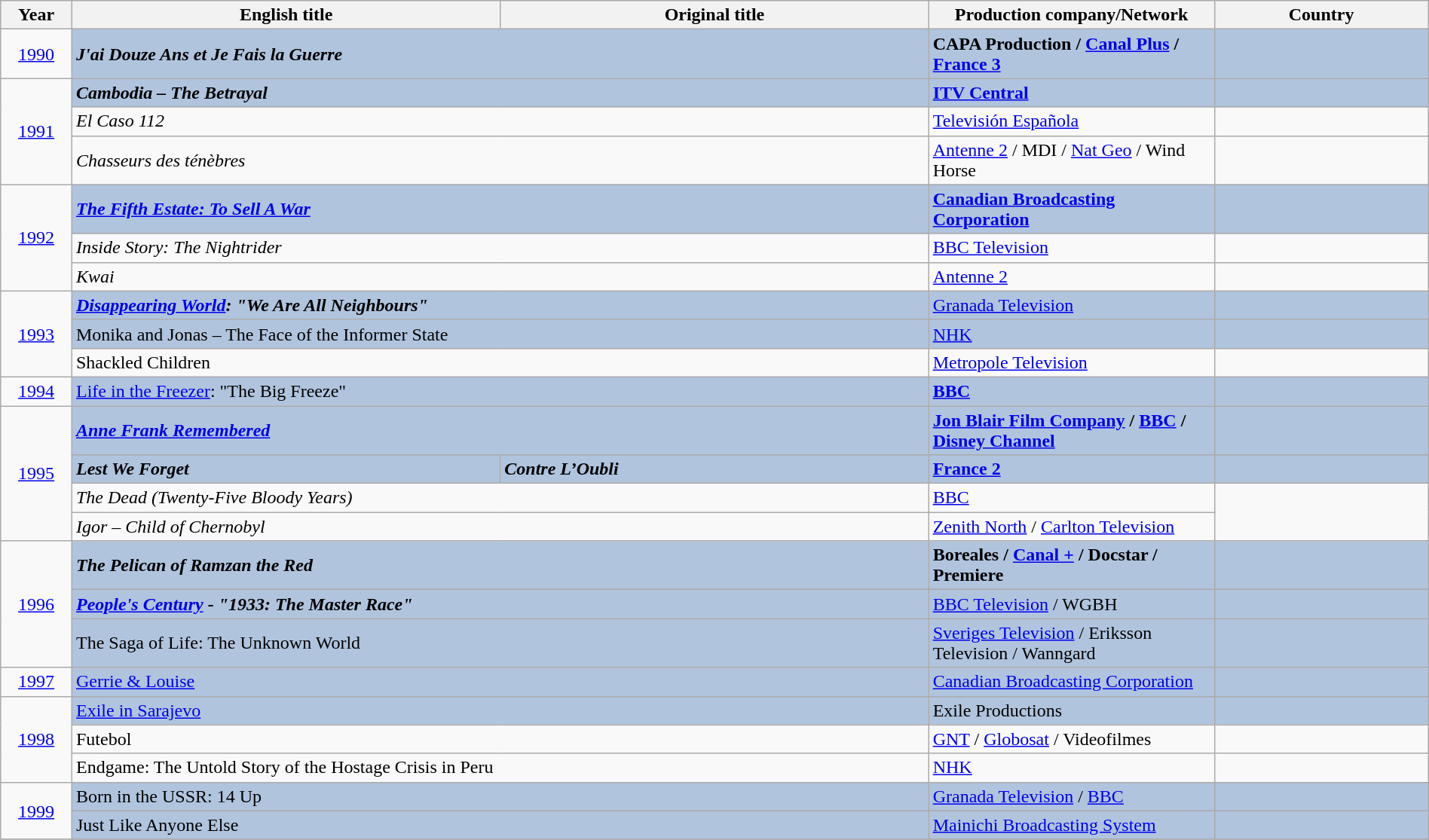<table class="wikitable" width="100%" border="1" cellpadding="5" cellspacing="0">
<tr>
<th width=5%>Year</th>
<th width=30%>English title</th>
<th width=30%>Original title</th>
<th width=20%><strong>Production company/Network</strong></th>
<th width=15%><strong>Country</strong></th>
</tr>
<tr>
<td style="text-align:center;"><a href='#'>1990</a></td>
<td colspan="2" style="background:#B0C4DE;"><strong><em>J'ai Douze Ans et Je Fais la Guerre</em></strong></td>
<td style="background:#B0C4DE;"><strong>CAPA Production / <a href='#'>Canal Plus</a> / <a href='#'>France 3</a></strong></td>
<td style="background:#B0C4DE;"><strong></strong></td>
</tr>
<tr>
<td rowspan="3" style="text-align:center;"><a href='#'>1991</a></td>
<td colspan="2" style="background:#B0C4DE;"><strong><em>Cambodia – The Betrayal</em></strong></td>
<td style="background:#B0C4DE;"><strong><a href='#'>ITV Central</a></strong></td>
<td style="background:#B0C4DE;"><strong></strong></td>
</tr>
<tr>
<td colspan="2"><em>El Caso 112</em></td>
<td><a href='#'>Televisión Española</a></td>
<td></td>
</tr>
<tr>
<td colspan="2"><em>Chasseurs des ténèbres</em></td>
<td><a href='#'>Antenne 2</a> / MDI / <a href='#'>Nat Geo</a> / Wind Horse</td>
<td></td>
</tr>
<tr>
<td rowspan="3" style="text-align:center;"><a href='#'>1992</a><br></td>
<td colspan="2" style="background:#B0C4DE;"><strong><em><a href='#'>The Fifth Estate: To Sell A War</a></em></strong></td>
<td style="background:#B0C4DE;"><strong><a href='#'>Canadian Broadcasting Corporation</a></strong></td>
<td style="background:#B0C4DE;"><strong></strong></td>
</tr>
<tr>
<td colspan="2"><em>Inside Story: The Nightrider</em></td>
<td><a href='#'>BBC Television</a></td>
<td></td>
</tr>
<tr>
<td colspan="2"><em>Kwai</em></td>
<td><a href='#'>Antenne 2</a></td>
<td></td>
</tr>
<tr>
<td rowspan="3" style="text-align:center;"><a href='#'>1993</a><br></td>
<td colspan="2" style="background:#B0C4DE;"><strong><em><a href='#'>Disappearing World</a><em>: "We Are All Neighbours"<strong></td>
<td style="background:#B0C4DE;"></strong><a href='#'>Granada Television</a><strong></td>
<td style="background:#B0C4DE;"></strong><strong></td>
</tr>
<tr>
<td colspan="2" style="background:#B0C4DE;"></em></strong>Monika and Jonas – The Face of the Informer State<strong><em></td>
<td style="background:#B0C4DE;"></strong><a href='#'>NHK</a><strong></td>
<td style="background:#B0C4DE;"></strong><strong></td>
</tr>
<tr>
<td colspan="2"></em>Shackled Children<em></td>
<td><a href='#'>Metropole Television</a></td>
<td></td>
</tr>
<tr>
<td style="text-align:center;"><a href='#'>1994</a></td>
<td colspan="2" style="background:#B0C4DE;"></em></strong><a href='#'>Life in the Freezer</a></em>: "The Big Freeze"</strong></td>
<td style="background:#B0C4DE;"><strong><a href='#'>BBC</a></strong></td>
<td style="background:#B0C4DE;"><strong></strong></td>
</tr>
<tr>
<td rowspan="4" style="text-align:center;"><a href='#'>1995</a><br></td>
<td colspan="2" style="background:#B0C4DE;"><strong><em><a href='#'>Anne Frank Remembered</a></em></strong></td>
<td style="background:#B0C4DE;"><strong><a href='#'>Jon Blair Film Company</a> / <a href='#'>BBC</a> / <a href='#'>Disney Channel</a></strong></td>
<td style="background:#B0C4DE;"><strong></strong></td>
</tr>
<tr>
<td style="background:#B0C4DE;"><strong><em>Lest We Forget</em></strong></td>
<td style="background:#B0C4DE;"><strong><em>Contre L’Oubli</em></strong></td>
<td style="background:#B0C4DE;"><strong><a href='#'>France 2</a></strong></td>
<td style="background:#B0C4DE;"><strong></strong></td>
</tr>
<tr>
<td colspan="2"><em>The Dead (Twenty-Five Bloody Years)</em></td>
<td><a href='#'>BBC</a></td>
<td rowspan="2"></td>
</tr>
<tr>
<td colspan="2"><em>Igor – Child of Chernobyl</em></td>
<td><a href='#'>Zenith North</a> / <a href='#'>Carlton Television</a></td>
</tr>
<tr>
<td rowspan="3" style="text-align:center;"><a href='#'>1996</a></td>
<td colspan="2" style="background:#B0C4DE;"><strong><em>The Pelican of Ramzan the Red</em></strong></td>
<td style="background:#B0C4DE;"><strong>Boreales / <a href='#'>Canal +</a> / Docstar / Premiere</strong></td>
<td style="background:#B0C4DE;"><strong></strong></td>
</tr>
<tr>
<td colspan="2" style="background:#B0C4DE;"><strong><em><a href='#'>People's Century</a><em> - "1933: The Master Race"<strong></td>
<td style="background:#B0C4DE;"></strong><a href='#'>BBC Television</a> / WGBH<strong></td>
<td style="background:#B0C4DE;"></strong><strong></td>
</tr>
<tr>
<td colspan="2" style="background:#B0C4DE;"></em></strong>The Saga of Life: The Unknown World<strong><em></td>
<td style="background:#B0C4DE;"></strong><a href='#'>Sveriges Television</a> / Eriksson Television / Wanngard<strong></td>
<td style="background:#B0C4DE;"></strong><strong></td>
</tr>
<tr>
<td style="text-align:center;"><a href='#'>1997</a></td>
<td colspan="2" style="background:#B0C4DE;"></em></strong><a href='#'>Gerrie & Louise</a><strong><em></td>
<td style="background:#B0C4DE;"></strong><a href='#'>Canadian Broadcasting Corporation</a><strong></td>
<td style="background:#B0C4DE;"></strong><strong></td>
</tr>
<tr>
<td rowspan="3" style="text-align:center;"><a href='#'>1998</a><br></td>
<td colspan="2" style="background:#B0C4DE;"></em></strong><a href='#'>Exile in Sarajevo</a><strong><em></td>
<td style="background:#B0C4DE;"></strong>Exile Productions<strong></td>
<td style="background:#B0C4DE;"></strong><strong></td>
</tr>
<tr>
<td colspan="2"></em>Futebol<em></td>
<td><a href='#'>GNT</a> / <a href='#'>Globosat</a> / Videofilmes</td>
<td></td>
</tr>
<tr>
<td colspan="2"></em>Endgame: The Untold Story of the Hostage Crisis in Peru<em></td>
<td><a href='#'>NHK</a></td>
<td></td>
</tr>
<tr>
<td rowspan="2" style="text-align:center;"><a href='#'>1999</a></td>
<td colspan="2" style="background:#B0C4DE;"></em></strong>Born in the USSR: 14 Up<strong><em></td>
<td style="background:#B0C4DE;"></strong><a href='#'>Granada Television</a> / <a href='#'>BBC</a><strong></td>
<td style="background:#B0C4DE;"></strong><strong></td>
</tr>
<tr>
<td colspan="2" style="background:#B0C4DE;"></em></strong>Just Like Anyone Else<strong><em></td>
<td style="background:#B0C4DE;"></strong><a href='#'>Mainichi Broadcasting System</a><strong></td>
<td style="background:#B0C4DE;"></strong><strong></td>
</tr>
<tr>
</tr>
</table>
